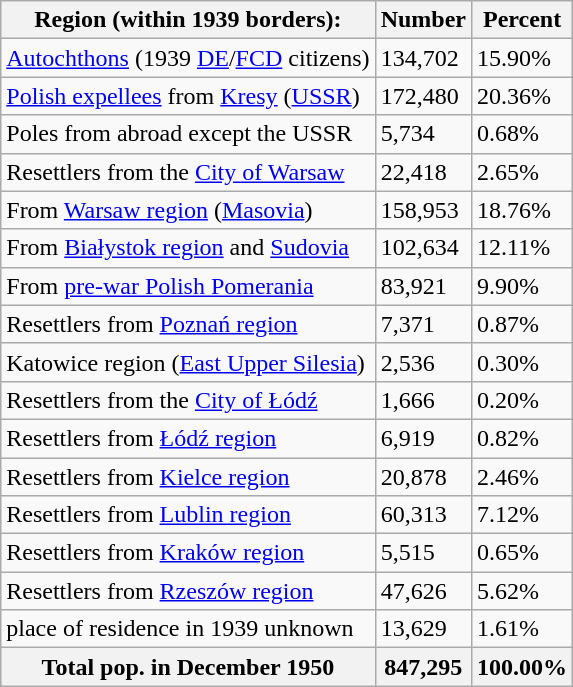<table class="wikitable sortable">
<tr>
<th>Region (within 1939 borders):</th>
<th>Number</th>
<th>Percent</th>
</tr>
<tr>
<td><a href='#'>Autochthons</a> (1939 <a href='#'>DE</a>/<a href='#'>FCD</a> citizens)</td>
<td>134,702</td>
<td>15.90%</td>
</tr>
<tr>
<td><a href='#'>Polish expellees</a> from <a href='#'>Kresy</a> (<a href='#'>USSR</a>)</td>
<td>172,480</td>
<td>20.36%</td>
</tr>
<tr>
<td>Poles from abroad except the USSR</td>
<td>5,734</td>
<td>0.68%</td>
</tr>
<tr>
<td>Resettlers from the <a href='#'>City of Warsaw</a></td>
<td>22,418</td>
<td>2.65%</td>
</tr>
<tr>
<td>From <a href='#'>Warsaw region</a> (<a href='#'>Masovia</a>)</td>
<td>158,953</td>
<td>18.76%</td>
</tr>
<tr>
<td>From <a href='#'>Białystok region</a> and <a href='#'>Sudovia</a></td>
<td>102,634</td>
<td>12.11%</td>
</tr>
<tr>
<td>From <a href='#'>pre-war Polish Pomerania</a></td>
<td>83,921</td>
<td>9.90%</td>
</tr>
<tr>
<td>Resettlers from <a href='#'>Poznań region</a></td>
<td>7,371</td>
<td>0.87%</td>
</tr>
<tr>
<td>Katowice region (<a href='#'>East Upper Silesia</a>)</td>
<td>2,536</td>
<td>0.30%</td>
</tr>
<tr>
<td>Resettlers from the <a href='#'>City of Łódź</a></td>
<td>1,666</td>
<td>0.20%</td>
</tr>
<tr>
<td>Resettlers from <a href='#'>Łódź region</a></td>
<td>6,919</td>
<td>0.82%</td>
</tr>
<tr>
<td>Resettlers from <a href='#'>Kielce region</a></td>
<td>20,878</td>
<td>2.46%</td>
</tr>
<tr>
<td>Resettlers from <a href='#'>Lublin region</a></td>
<td>60,313</td>
<td>7.12%</td>
</tr>
<tr>
<td>Resettlers from <a href='#'>Kraków region</a></td>
<td>5,515</td>
<td>0.65%</td>
</tr>
<tr>
<td>Resettlers from <a href='#'>Rzeszów region</a></td>
<td>47,626</td>
<td>5.62%</td>
</tr>
<tr>
<td>place of residence in 1939 unknown</td>
<td>13,629</td>
<td>1.61%</td>
</tr>
<tr>
<th>Total pop. in December 1950</th>
<th>847,295</th>
<th>100.00%</th>
</tr>
</table>
